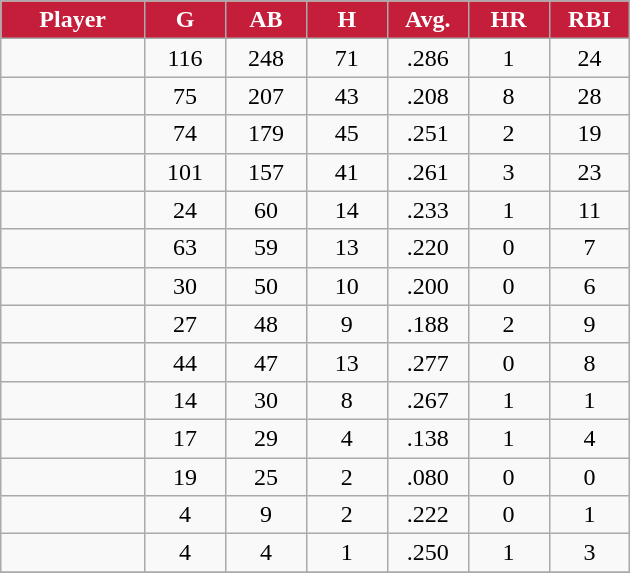<table class="wikitable sortable">
<tr>
<th style="background:#c41e3a;color:white;" width="16%">Player</th>
<th style="background:#c41e3a;color:white;" width="9%">G</th>
<th style="background:#c41e3a;color:white;" width="9%">AB</th>
<th style="background:#c41e3a;color:white;" width="9%">H</th>
<th style="background:#c41e3a;color:white;" width="9%">Avg.</th>
<th style="background:#c41e3a;color:white;" width="9%">HR</th>
<th style="background:#c41e3a;color:white;" width="9%">RBI</th>
</tr>
<tr align="center">
<td></td>
<td>116</td>
<td>248</td>
<td>71</td>
<td>.286</td>
<td>1</td>
<td>24</td>
</tr>
<tr align="center">
<td></td>
<td>75</td>
<td>207</td>
<td>43</td>
<td>.208</td>
<td>8</td>
<td>28</td>
</tr>
<tr align="center">
<td></td>
<td>74</td>
<td>179</td>
<td>45</td>
<td>.251</td>
<td>2</td>
<td>19</td>
</tr>
<tr align="center">
<td></td>
<td>101</td>
<td>157</td>
<td>41</td>
<td>.261</td>
<td>3</td>
<td>23</td>
</tr>
<tr align="center">
<td></td>
<td>24</td>
<td>60</td>
<td>14</td>
<td>.233</td>
<td>1</td>
<td>11</td>
</tr>
<tr align="center">
<td></td>
<td>63</td>
<td>59</td>
<td>13</td>
<td>.220</td>
<td>0</td>
<td>7</td>
</tr>
<tr align="center">
<td></td>
<td>30</td>
<td>50</td>
<td>10</td>
<td>.200</td>
<td>0</td>
<td>6</td>
</tr>
<tr align="center">
<td></td>
<td>27</td>
<td>48</td>
<td>9</td>
<td>.188</td>
<td>2</td>
<td>9</td>
</tr>
<tr align=center>
<td></td>
<td>44</td>
<td>47</td>
<td>13</td>
<td>.277</td>
<td>0</td>
<td>8</td>
</tr>
<tr align="center">
<td></td>
<td>14</td>
<td>30</td>
<td>8</td>
<td>.267</td>
<td>1</td>
<td>1</td>
</tr>
<tr align="center">
<td></td>
<td>17</td>
<td>29</td>
<td>4</td>
<td>.138</td>
<td>1</td>
<td>4</td>
</tr>
<tr align="center">
<td></td>
<td>19</td>
<td>25</td>
<td>2</td>
<td>.080</td>
<td>0</td>
<td>0</td>
</tr>
<tr align="center">
<td></td>
<td>4</td>
<td>9</td>
<td>2</td>
<td>.222</td>
<td>0</td>
<td>1</td>
</tr>
<tr align="center">
<td></td>
<td>4</td>
<td>4</td>
<td>1</td>
<td>.250</td>
<td>1</td>
<td>3</td>
</tr>
<tr align="center">
</tr>
</table>
